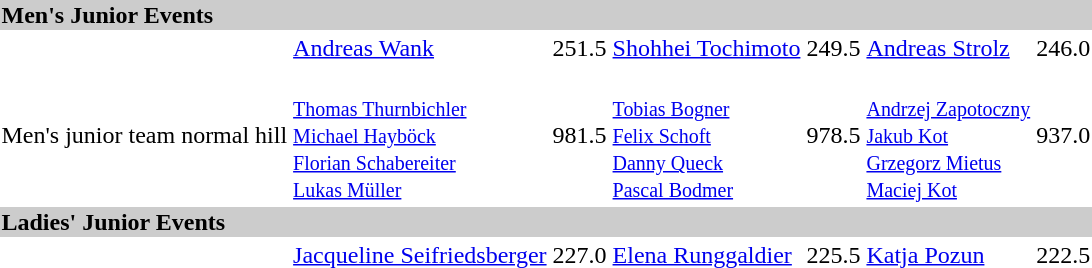<table>
<tr style="background:#ccc;">
<td colspan=7><strong>Men's Junior Events</strong></td>
</tr>
<tr>
<td></td>
<td><a href='#'>Andreas Wank</a><br></td>
<td>251.5</td>
<td><a href='#'>Shohhei Tochimoto</a><br></td>
<td>249.5</td>
<td><a href='#'>Andreas Strolz</a><br></td>
<td>246.0</td>
</tr>
<tr>
<td>Men's junior team normal hill</td>
<td><br><small><a href='#'>Thomas Thurnbichler</a><br><a href='#'>Michael Hayböck</a><br><a href='#'>Florian Schabereiter</a><br><a href='#'>Lukas Müller</a></small></td>
<td>981.5</td>
<td><br><small><a href='#'>Tobias Bogner</a><br><a href='#'>Felix Schoft</a><br><a href='#'>Danny Queck</a><br><a href='#'>Pascal Bodmer</a></small></td>
<td>978.5</td>
<td><br><small><a href='#'>Andrzej Zapotoczny</a><br><a href='#'>Jakub Kot</a><br><a href='#'>Grzegorz Mietus</a><br><a href='#'>Maciej Kot</a></small></td>
<td>937.0</td>
</tr>
<tr style="background:#ccc;">
<td colspan=7><strong>Ladies' Junior Events</strong></td>
</tr>
<tr>
<td></td>
<td><a href='#'>Jacqueline Seifriedsberger</a><br></td>
<td>227.0</td>
<td><a href='#'>Elena Runggaldier</a><br></td>
<td>225.5</td>
<td><a href='#'>Katja Pozun</a><br></td>
<td>222.5</td>
</tr>
</table>
